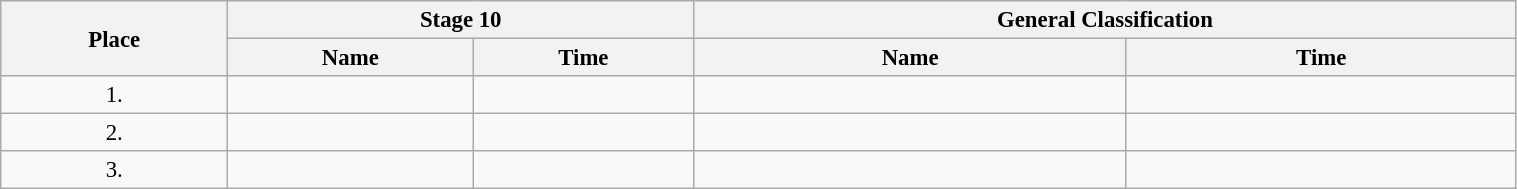<table class=wikitable style="font-size:95%" width="80%">
<tr>
<th rowspan="2">Place</th>
<th colspan="2">Stage 10</th>
<th colspan="2">General Classification</th>
</tr>
<tr>
<th>Name</th>
<th>Time</th>
<th>Name</th>
<th>Time</th>
</tr>
<tr>
<td align="center">1.</td>
<td></td>
<td></td>
<td></td>
<td></td>
</tr>
<tr>
<td align="center">2.</td>
<td></td>
<td></td>
<td></td>
<td></td>
</tr>
<tr>
<td align="center">3.</td>
<td></td>
<td></td>
<td></td>
<td></td>
</tr>
</table>
